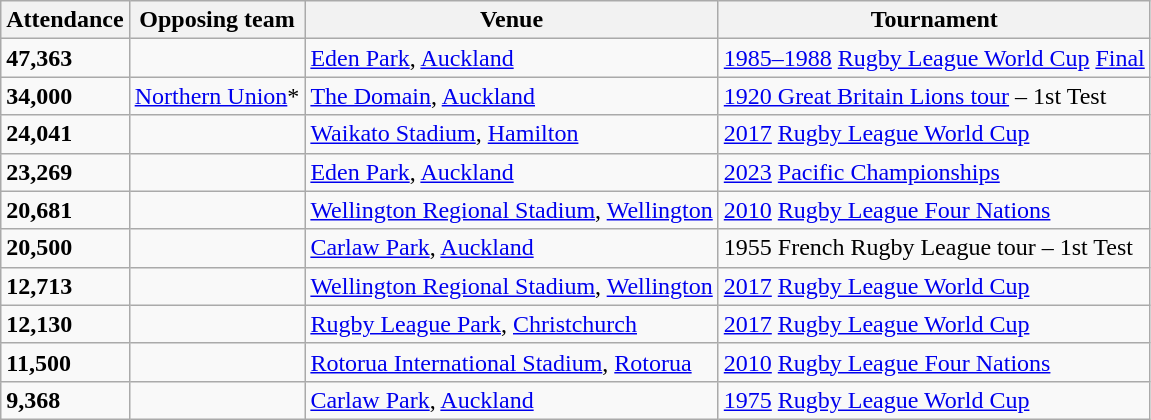<table class="wikitable">
<tr>
<th>Attendance</th>
<th>Opposing team</th>
<th>Venue</th>
<th>Tournament</th>
</tr>
<tr>
<td><strong>47,363</strong></td>
<td></td>
<td><a href='#'>Eden Park</a>, <a href='#'>Auckland</a></td>
<td><a href='#'>1985–1988</a> <a href='#'>Rugby League World Cup</a> <a href='#'>Final</a></td>
</tr>
<tr>
<td><strong>34,000</strong></td>
<td> <a href='#'>Northern Union</a>*</td>
<td><a href='#'>The Domain</a>, <a href='#'>Auckland</a></td>
<td><a href='#'>1920 Great Britain Lions tour</a> – 1st Test</td>
</tr>
<tr>
<td><strong>24,041</strong></td>
<td></td>
<td><a href='#'>Waikato Stadium</a>, <a href='#'>Hamilton</a></td>
<td><a href='#'>2017</a> <a href='#'>Rugby League World Cup</a></td>
</tr>
<tr>
<td><strong>23,269</strong></td>
<td></td>
<td><a href='#'>Eden Park</a>, <a href='#'>Auckland</a></td>
<td><a href='#'>2023</a> <a href='#'>Pacific Championships</a></td>
</tr>
<tr>
<td><strong>20,681</strong></td>
<td></td>
<td><a href='#'>Wellington Regional Stadium</a>, <a href='#'>Wellington</a></td>
<td><a href='#'>2010</a> <a href='#'>Rugby League Four Nations</a></td>
</tr>
<tr>
<td><strong>20,500</strong></td>
<td></td>
<td><a href='#'>Carlaw Park</a>, <a href='#'>Auckland</a></td>
<td>1955 French Rugby League tour – 1st Test</td>
</tr>
<tr>
<td><strong>12,713</strong></td>
<td></td>
<td><a href='#'>Wellington Regional Stadium</a>, <a href='#'>Wellington</a></td>
<td><a href='#'>2017</a> <a href='#'>Rugby League World Cup</a></td>
</tr>
<tr>
<td><strong>12,130</strong></td>
<td></td>
<td><a href='#'>Rugby League Park</a>, <a href='#'>Christchurch</a></td>
<td><a href='#'>2017</a> <a href='#'>Rugby League World Cup</a></td>
</tr>
<tr>
<td><strong>11,500</strong></td>
<td></td>
<td><a href='#'>Rotorua International Stadium</a>, <a href='#'>Rotorua</a></td>
<td><a href='#'>2010</a> <a href='#'>Rugby League Four Nations</a></td>
</tr>
<tr>
<td><strong>9,368</strong></td>
<td></td>
<td><a href='#'>Carlaw Park</a>, <a href='#'>Auckland</a></td>
<td><a href='#'>1975</a> <a href='#'>Rugby League World Cup</a></td>
</tr>
</table>
